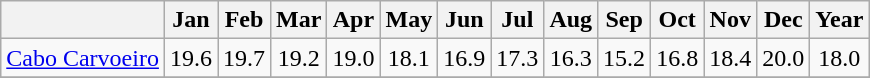<table class="wikitable sortable" style="text-align: center">
<tr>
<th></th>
<th><strong>Jan</strong></th>
<th><strong>Feb</strong></th>
<th><strong>Mar</strong></th>
<th><strong>Apr</strong></th>
<th><strong>May</strong></th>
<th><strong>Jun</strong></th>
<th><strong>Jul</strong></th>
<th><strong>Aug</strong></th>
<th><strong>Sep</strong></th>
<th><strong>Oct</strong></th>
<th><strong>Nov</strong></th>
<th><strong>Dec</strong></th>
<th><strong>Year</strong></th>
</tr>
<tr>
<td><a href='#'>Cabo Carvoeiro</a></td>
<td>19.6</td>
<td>19.7</td>
<td>19.2</td>
<td>19.0</td>
<td>18.1</td>
<td>16.9</td>
<td>17.3</td>
<td>16.3</td>
<td>15.2</td>
<td>16.8</td>
<td>18.4</td>
<td>20.0</td>
<td>18.0</td>
</tr>
<tr>
</tr>
</table>
